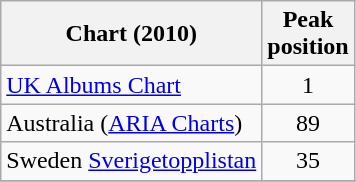<table class="wikitable">
<tr>
<th align="center">Chart (2010)</th>
<th align="center">Peak<br>position</th>
</tr>
<tr>
<td align="left"><a href='#'>UK Albums Chart</a></td>
<td align="center">1</td>
</tr>
<tr>
<td align="left">Australia (<a href='#'>ARIA Charts</a>)</td>
<td align="center">89</td>
</tr>
<tr>
<td align="left">Sweden <a href='#'>Sverigetopplistan</a></td>
<td align="center">35</td>
</tr>
<tr>
</tr>
</table>
